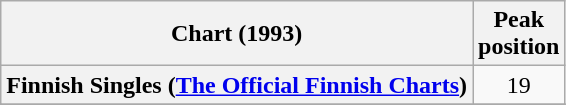<table class="wikitable sortable plainrowheaders" style="text-align:center">
<tr>
<th>Chart (1993)</th>
<th>Peak<br>position</th>
</tr>
<tr>
<th scope="row">Finnish Singles (<a href='#'>The Official Finnish Charts</a>)</th>
<td align="center">19</td>
</tr>
<tr>
</tr>
<tr>
</tr>
</table>
